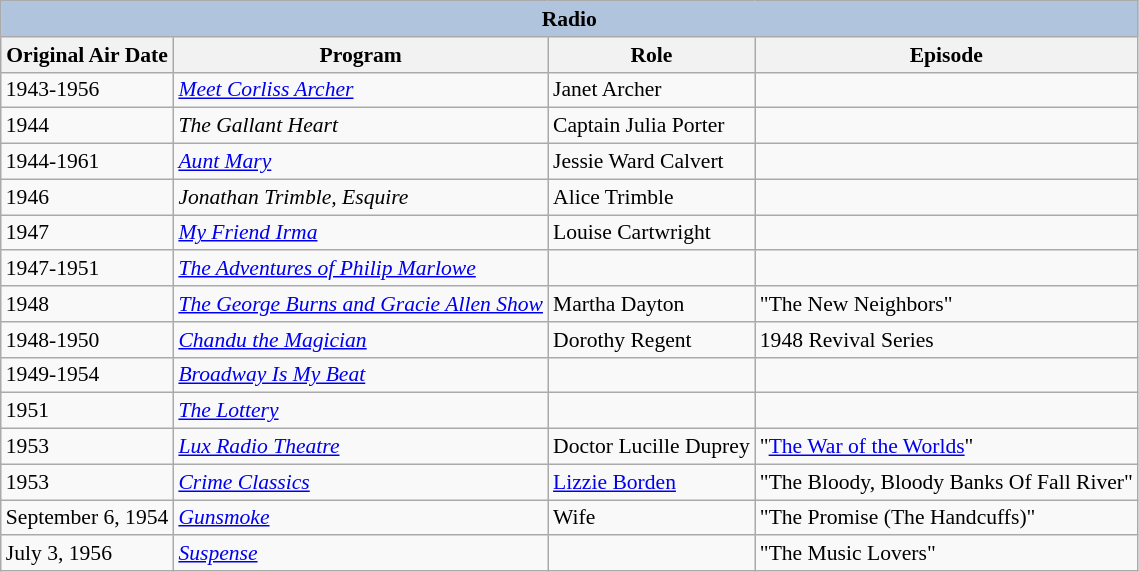<table class="wikitable" style="font-size: 90%;">
<tr>
<th colspan="4" style="background: LightSteelBlue;">Radio</th>
</tr>
<tr>
<th>Original Air Date</th>
<th>Program</th>
<th>Role</th>
<th>Episode</th>
</tr>
<tr>
<td>1943-1956</td>
<td><em><a href='#'>Meet Corliss Archer</a></em></td>
<td>Janet Archer</td>
<td></td>
</tr>
<tr>
<td>1944</td>
<td><em>The Gallant Heart</em></td>
<td>Captain Julia Porter</td>
<td></td>
</tr>
<tr>
<td>1944-1961</td>
<td><em><a href='#'>Aunt Mary</a></em></td>
<td>Jessie Ward Calvert</td>
<td></td>
</tr>
<tr>
<td>1946</td>
<td><em>Jonathan Trimble, Esquire</em></td>
<td>Alice Trimble</td>
<td></td>
</tr>
<tr>
<td>1947</td>
<td><em><a href='#'>My Friend Irma</a></em></td>
<td>Louise Cartwright</td>
<td></td>
</tr>
<tr>
<td>1947-1951</td>
<td><em><a href='#'>The Adventures of Philip Marlowe</a></em></td>
<td></td>
<td></td>
</tr>
<tr>
<td>1948</td>
<td><em><a href='#'>The George Burns and Gracie Allen Show</a></em></td>
<td>Martha Dayton</td>
<td>"The New Neighbors"</td>
</tr>
<tr>
<td>1948-1950</td>
<td><em><a href='#'>Chandu the Magician</a></em></td>
<td>Dorothy Regent</td>
<td>1948 Revival Series</td>
</tr>
<tr>
<td>1949-1954</td>
<td><em><a href='#'>Broadway Is My Beat</a></em></td>
<td></td>
<td></td>
</tr>
<tr>
<td>1951</td>
<td><em><a href='#'>The Lottery</a></em></td>
<td></td>
<td></td>
</tr>
<tr>
<td>1953</td>
<td><em><a href='#'>Lux Radio Theatre</a></em></td>
<td>Doctor Lucille Duprey</td>
<td>"<a href='#'>The War of the Worlds</a>"</td>
</tr>
<tr>
<td>1953</td>
<td><em><a href='#'>Crime Classics</a></em></td>
<td><a href='#'>Lizzie Borden</a></td>
<td>"The Bloody, Bloody Banks Of Fall River"</td>
</tr>
<tr>
<td>September 6, 1954</td>
<td><em><a href='#'>Gunsmoke</a></em></td>
<td>Wife</td>
<td>"The Promise (The Handcuffs)"</td>
</tr>
<tr>
<td>July 3, 1956</td>
<td><em><a href='#'>Suspense</a></em></td>
<td></td>
<td>"The Music Lovers"</td>
</tr>
</table>
